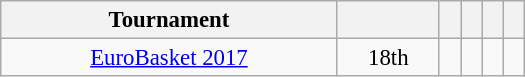<table class="wikitable" style="font-size:95%; text-align:center;" width=350>
<tr>
<th>Tournament</th>
<th></th>
<th></th>
<th></th>
<th></th>
<th></th>
</tr>
<tr>
<td><a href='#'>EuroBasket 2017</a></td>
<td>18th</td>
<td></td>
<td></td>
<td></td>
<td></td>
</tr>
</table>
